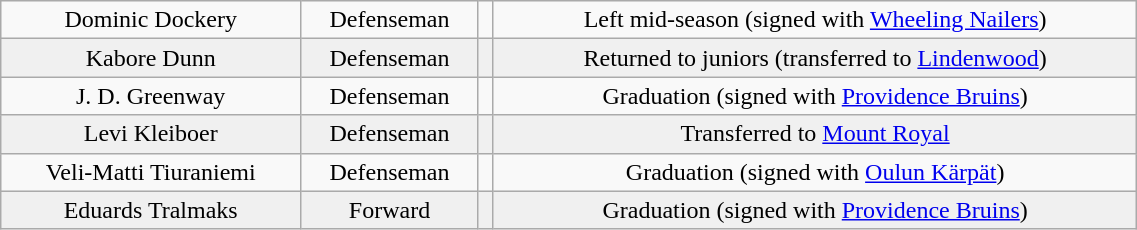<table class="wikitable" width="60%">
<tr align="center" bgcolor="">
<td>Dominic Dockery</td>
<td>Defenseman</td>
<td></td>
<td>Left mid-season (signed with <a href='#'>Wheeling Nailers</a>)</td>
</tr>
<tr align="center" bgcolor="f0f0f0">
<td>Kabore Dunn</td>
<td>Defenseman</td>
<td></td>
<td>Returned to juniors (transferred to <a href='#'>Lindenwood</a>)</td>
</tr>
<tr align="center" bgcolor="">
<td>J. D. Greenway</td>
<td>Defenseman</td>
<td></td>
<td>Graduation (signed with <a href='#'>Providence Bruins</a>)</td>
</tr>
<tr align="center" bgcolor="f0f0f0">
<td>Levi Kleiboer</td>
<td>Defenseman</td>
<td></td>
<td>Transferred to <a href='#'>Mount Royal</a></td>
</tr>
<tr align="center" bgcolor="">
<td>Veli-Matti Tiuraniemi</td>
<td>Defenseman</td>
<td></td>
<td>Graduation (signed with <a href='#'>Oulun Kärpät</a>)</td>
</tr>
<tr align="center" bgcolor="f0f0f0">
<td>Eduards Tralmaks</td>
<td>Forward</td>
<td></td>
<td>Graduation (signed with <a href='#'>Providence Bruins</a>)</td>
</tr>
</table>
